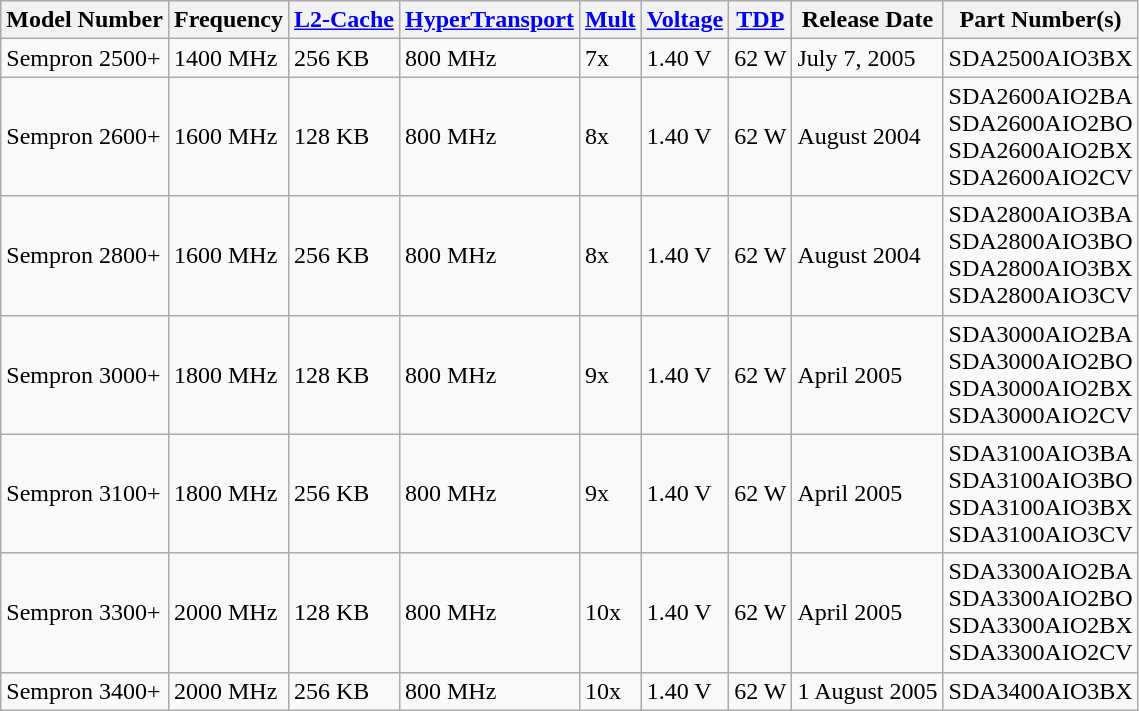<table class="wikitable">
<tr>
<th>Model Number</th>
<th>Frequency</th>
<th><a href='#'>L2-Cache</a></th>
<th><a href='#'>HyperTransport</a></th>
<th><a href='#'>Mult</a></th>
<th><a href='#'>Voltage</a></th>
<th><a href='#'>TDP</a></th>
<th>Release Date</th>
<th>Part Number(s)</th>
</tr>
<tr>
<td>Sempron 2500+</td>
<td>1400 MHz</td>
<td>256 KB</td>
<td>800 MHz</td>
<td>7x</td>
<td>1.40 V</td>
<td>62 W</td>
<td>July 7, 2005</td>
<td>SDA2500AIO3BX</td>
</tr>
<tr>
<td>Sempron 2600+</td>
<td>1600 MHz</td>
<td>128 KB</td>
<td>800 MHz</td>
<td>8x</td>
<td>1.40 V</td>
<td>62 W</td>
<td>August 2004</td>
<td>SDA2600AIO2BA<br>SDA2600AIO2BO<br>SDA2600AIO2BX<br>SDA2600AIO2CV</td>
</tr>
<tr>
<td>Sempron 2800+</td>
<td>1600 MHz</td>
<td>256 KB</td>
<td>800 MHz</td>
<td>8x</td>
<td>1.40 V</td>
<td>62 W</td>
<td>August 2004</td>
<td>SDA2800AIO3BA<br>SDA2800AIO3BO<br>SDA2800AIO3BX<br>SDA2800AIO3CV</td>
</tr>
<tr>
<td>Sempron 3000+</td>
<td>1800 MHz</td>
<td>128 KB</td>
<td>800 MHz</td>
<td>9x</td>
<td>1.40 V</td>
<td>62 W</td>
<td>April 2005</td>
<td>SDA3000AIO2BA<br>SDA3000AIO2BO<br>SDA3000AIO2BX<br>SDA3000AIO2CV</td>
</tr>
<tr>
<td>Sempron 3100+</td>
<td>1800 MHz</td>
<td>256 KB</td>
<td>800 MHz</td>
<td>9x</td>
<td>1.40 V</td>
<td>62 W</td>
<td>April 2005</td>
<td>SDA3100AIO3BA<br>SDA3100AIO3BO<br>SDA3100AIO3BX<br>SDA3100AIO3CV</td>
</tr>
<tr>
<td>Sempron 3300+</td>
<td>2000 MHz</td>
<td>128 KB</td>
<td>800 MHz</td>
<td>10x</td>
<td>1.40 V</td>
<td>62 W</td>
<td>April 2005</td>
<td>SDA3300AIO2BA<br>SDA3300AIO2BO<br>SDA3300AIO2BX<br>SDA3300AIO2CV</td>
</tr>
<tr>
<td>Sempron 3400+</td>
<td>2000 MHz</td>
<td>256 KB</td>
<td>800 MHz</td>
<td>10x</td>
<td>1.40 V</td>
<td>62 W</td>
<td>1 August 2005</td>
<td>SDA3400AIO3BX</td>
</tr>
</table>
